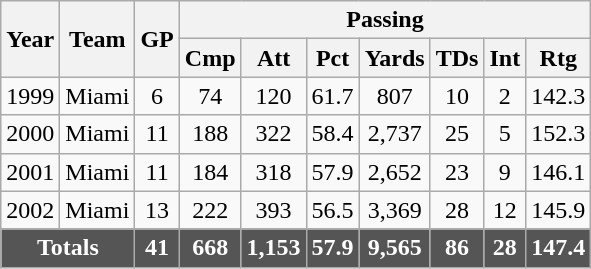<table class="wikitable" style="text-align:center;">
<tr>
<th rowspan="2">Year</th>
<th rowspan="2">Team</th>
<th rowspan="2">GP</th>
<th colspan=7>Passing</th>
</tr>
<tr>
<th>Cmp</th>
<th>Att</th>
<th>Pct</th>
<th>Yards</th>
<th>TDs</th>
<th>Int</th>
<th>Rtg</th>
</tr>
<tr>
<td>1999</td>
<td>Miami</td>
<td>6</td>
<td>74</td>
<td>120</td>
<td>61.7</td>
<td>807</td>
<td>10</td>
<td>2</td>
<td>142.3</td>
</tr>
<tr>
<td>2000</td>
<td>Miami</td>
<td>11</td>
<td>188</td>
<td>322</td>
<td>58.4</td>
<td>2,737</td>
<td>25</td>
<td>5</td>
<td>152.3</td>
</tr>
<tr>
<td>2001</td>
<td>Miami</td>
<td>11</td>
<td>184</td>
<td>318</td>
<td>57.9</td>
<td>2,652</td>
<td>23</td>
<td>9</td>
<td>146.1</td>
</tr>
<tr>
<td>2002</td>
<td>Miami</td>
<td>13</td>
<td>222</td>
<td>393</td>
<td>56.5</td>
<td>3,369</td>
<td>28</td>
<td>12</td>
<td>145.9</td>
</tr>
<tr style="background:#555; font-weight:bold; color:white;">
<td colspan=2>Totals</td>
<td>41</td>
<td>668</td>
<td>1,153</td>
<td>57.9</td>
<td>9,565</td>
<td>86</td>
<td>28</td>
<td>147.4</td>
</tr>
</table>
